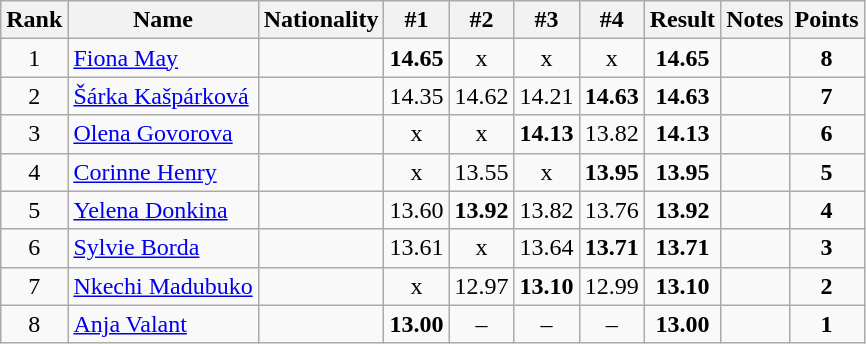<table class="wikitable sortable" style="text-align:center">
<tr>
<th>Rank</th>
<th>Name</th>
<th>Nationality</th>
<th>#1</th>
<th>#2</th>
<th>#3</th>
<th>#4</th>
<th>Result</th>
<th>Notes</th>
<th>Points</th>
</tr>
<tr>
<td>1</td>
<td align=left><a href='#'>Fiona May</a></td>
<td align=left></td>
<td><strong>14.65</strong></td>
<td>x</td>
<td>x</td>
<td>x</td>
<td><strong>14.65</strong></td>
<td></td>
<td><strong>8</strong></td>
</tr>
<tr>
<td>2</td>
<td align=left><a href='#'>Šárka Kašpárková</a></td>
<td align=left></td>
<td>14.35</td>
<td>14.62</td>
<td>14.21</td>
<td><strong>14.63</strong></td>
<td><strong>14.63</strong></td>
<td></td>
<td><strong>7</strong></td>
</tr>
<tr>
<td>3</td>
<td align=left><a href='#'>Olena Govorova</a></td>
<td align=left></td>
<td>x</td>
<td>x</td>
<td><strong>14.13</strong></td>
<td>13.82</td>
<td><strong>14.13</strong></td>
<td></td>
<td><strong>6</strong></td>
</tr>
<tr>
<td>4</td>
<td align=left><a href='#'>Corinne Henry</a></td>
<td align=left></td>
<td>x</td>
<td>13.55</td>
<td>x</td>
<td><strong>13.95</strong></td>
<td><strong>13.95</strong></td>
<td></td>
<td><strong>5</strong></td>
</tr>
<tr>
<td>5</td>
<td align=left><a href='#'>Yelena Donkina</a></td>
<td align=left></td>
<td>13.60</td>
<td><strong>13.92</strong></td>
<td>13.82</td>
<td>13.76</td>
<td><strong>13.92</strong></td>
<td></td>
<td><strong>4</strong></td>
</tr>
<tr>
<td>6</td>
<td align=left><a href='#'>Sylvie Borda</a></td>
<td align=left></td>
<td>13.61</td>
<td>x</td>
<td>13.64</td>
<td><strong>13.71</strong></td>
<td><strong>13.71</strong></td>
<td></td>
<td><strong>3</strong></td>
</tr>
<tr>
<td>7</td>
<td align=left><a href='#'>Nkechi Madubuko</a></td>
<td align=left></td>
<td>x</td>
<td>12.97</td>
<td><strong>13.10</strong></td>
<td>12.99</td>
<td><strong>13.10</strong></td>
<td></td>
<td><strong>2</strong></td>
</tr>
<tr>
<td>8</td>
<td align=left><a href='#'>Anja Valant</a></td>
<td align=left></td>
<td><strong>13.00</strong></td>
<td>–</td>
<td>–</td>
<td>–</td>
<td><strong>13.00</strong></td>
<td></td>
<td><strong>1</strong></td>
</tr>
</table>
